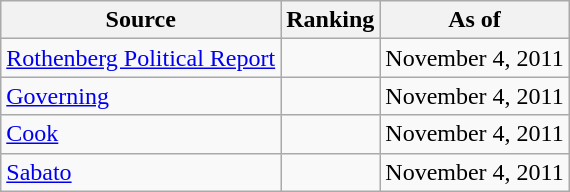<table class="wikitable" style="text-align:center">
<tr>
<th>Source</th>
<th>Ranking</th>
<th>As of</th>
</tr>
<tr>
<td align=left><a href='#'>Rothenberg Political Report</a></td>
<td></td>
<td>November 4, 2011</td>
</tr>
<tr>
<td align=left><a href='#'>Governing</a></td>
<td></td>
<td>November 4, 2011</td>
</tr>
<tr>
<td align=left><a href='#'>Cook</a></td>
<td></td>
<td>November 4, 2011</td>
</tr>
<tr>
<td align=left><a href='#'>Sabato</a></td>
<td></td>
<td>November 4, 2011</td>
</tr>
</table>
